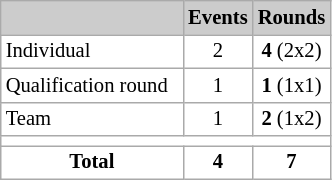<table class="wikitable plainrowheaders" style="background:#fff; font-size:86%; line-height:16px; border:gray solid 1px; border-collapse:collapse;">
<tr style="background:#ccc; text-align:center;">
<th scope="col" style="background:#ccc;" width=115px;"></th>
<th scope="col" style="background:#ccc;" width=40px;">Events</th>
<th scope="col" style="background:#ccc;" width=45px;">Rounds</th>
</tr>
<tr>
<td>Individual</td>
<td align=center>2</td>
<td align=center><strong>4</strong> (2x2)</td>
</tr>
<tr>
<td>Qualification round</td>
<td align=center>1</td>
<td align=center><strong>1</strong> (1x1)</td>
</tr>
<tr>
<td>Team</td>
<td align=center>1</td>
<td align=center><strong>2</strong> (1x2)</td>
</tr>
<tr>
<td colspan=3></td>
</tr>
<tr>
<td align=center><strong>Total</strong></td>
<td align=center><strong>4</strong></td>
<td align=center><strong>7</strong></td>
</tr>
</table>
